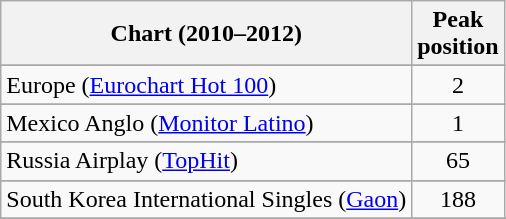<table class="wikitable plainrowheaders sortable">
<tr>
<th>Chart (2010–2012)</th>
<th>Peak<br>position</th>
</tr>
<tr>
</tr>
<tr>
</tr>
<tr>
</tr>
<tr>
</tr>
<tr>
</tr>
<tr>
</tr>
<tr>
</tr>
<tr>
<td>Europe (<a href='#'>Eurochart Hot 100</a>)</td>
<td style="text-align:center;">2</td>
</tr>
<tr>
</tr>
<tr>
</tr>
<tr>
</tr>
<tr>
</tr>
<tr>
</tr>
<tr>
</tr>
<tr>
<td>Mexico Anglo (<a href='#'>Monitor Latino</a>)</td>
<td style="text-align:center;">1</td>
</tr>
<tr>
</tr>
<tr>
</tr>
<tr>
</tr>
<tr>
</tr>
<tr>
</tr>
<tr>
<td>Russia Airplay (<a href='#'>TopHit</a>)</td>
<td style="text-align:center;">65</td>
</tr>
<tr>
</tr>
<tr>
</tr>
<tr>
<td>South Korea International Singles (<a href='#'>Gaon</a>)</td>
<td style="text-align:center;">188</td>
</tr>
<tr>
</tr>
<tr>
</tr>
<tr>
</tr>
<tr>
</tr>
<tr>
</tr>
<tr>
</tr>
<tr>
</tr>
<tr>
</tr>
<tr>
</tr>
</table>
